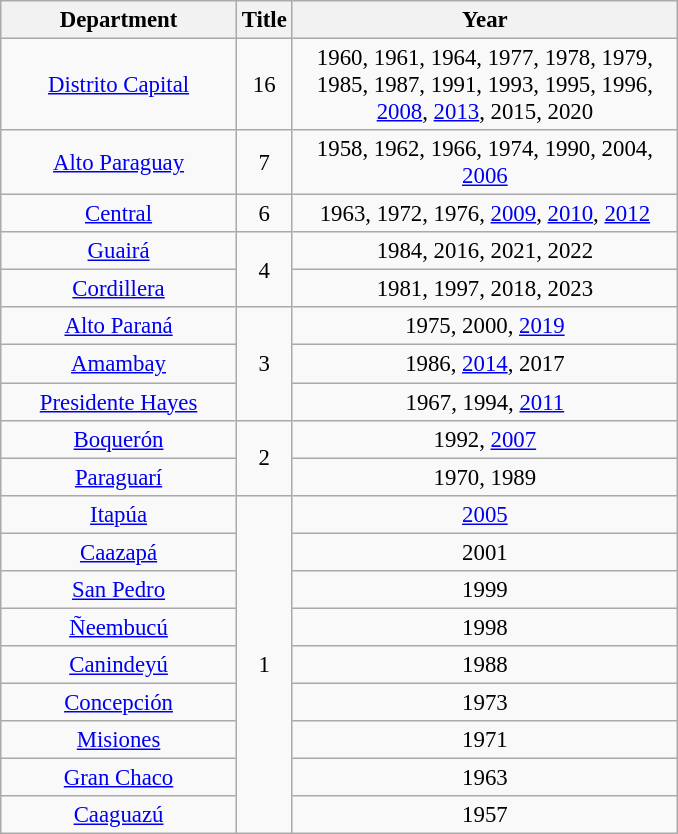<table class="wikitable sortable" style="font-size: 95%; text-align:center;">
<tr>
<th width="150">Department</th>
<th width="30">Title</th>
<th width="250">Year</th>
</tr>
<tr>
<td><a href='#'>Distrito Capital</a></td>
<td rowspan="1">16</td>
<td>1960, 1961, 1964, 1977, 1978, 1979, 1985, 1987, 1991, 1993, 1995, 1996, <a href='#'>2008</a>, <a href='#'>2013</a>, 2015, 2020</td>
</tr>
<tr>
<td><a href='#'>Alto Paraguay</a></td>
<td rowspan="1">7</td>
<td>1958, 1962, 1966, 1974, 1990, 2004, <a href='#'>2006</a></td>
</tr>
<tr>
<td><a href='#'>Central</a></td>
<td rowspan="1">6</td>
<td>1963, 1972, 1976, <a href='#'>2009</a>, <a href='#'>2010</a>, <a href='#'>2012</a></td>
</tr>
<tr>
<td><a href='#'>Guairá</a></td>
<td rowspan="2">4</td>
<td>1984, 2016, 2021, 2022</td>
</tr>
<tr>
<td><a href='#'>Cordillera</a></td>
<td>1981, 1997, 2018, 2023</td>
</tr>
<tr>
<td><a href='#'>Alto Paraná</a></td>
<td rowspan="3">3</td>
<td>1975, 2000, <a href='#'>2019</a></td>
</tr>
<tr>
<td><a href='#'>Amambay</a></td>
<td>1986, <a href='#'>2014</a>, 2017</td>
</tr>
<tr>
<td><a href='#'>Presidente Hayes</a></td>
<td>1967, 1994, <a href='#'>2011</a></td>
</tr>
<tr>
<td><a href='#'>Boquerón</a></td>
<td rowspan="2">2</td>
<td>1992, <a href='#'>2007</a></td>
</tr>
<tr>
<td><a href='#'>Paraguarí</a></td>
<td>1970, 1989</td>
</tr>
<tr>
<td><a href='#'>Itapúa</a></td>
<td rowspan="9">1</td>
<td><a href='#'>2005</a></td>
</tr>
<tr>
<td><a href='#'>Caazapá</a></td>
<td>2001</td>
</tr>
<tr>
<td><a href='#'>San Pedro</a></td>
<td>1999</td>
</tr>
<tr>
<td><a href='#'>Ñeembucú</a></td>
<td>1998</td>
</tr>
<tr>
<td><a href='#'>Canindeyú</a></td>
<td>1988</td>
</tr>
<tr>
<td><a href='#'>Concepción</a></td>
<td>1973</td>
</tr>
<tr>
<td><a href='#'>Misiones</a></td>
<td>1971</td>
</tr>
<tr>
<td><a href='#'>Gran Chaco</a></td>
<td>1963</td>
</tr>
<tr>
<td><a href='#'>Caaguazú</a></td>
<td>1957</td>
</tr>
</table>
